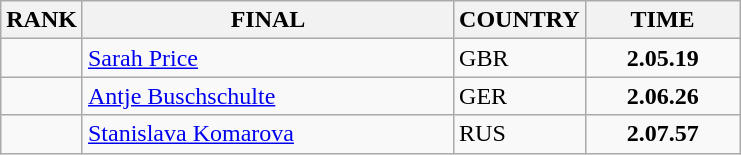<table class="wikitable">
<tr>
<th>RANK</th>
<th align="left" style="width: 15em">FINAL</th>
<th>COUNTRY</th>
<th style="width: 6em">TIME</th>
</tr>
<tr>
<td align="center"></td>
<td><a href='#'>Sarah Price</a></td>
<td> GBR</td>
<td align="center"><strong>2.05.19</strong></td>
</tr>
<tr>
<td align="center"></td>
<td><a href='#'>Antje Buschschulte</a></td>
<td> GER</td>
<td align="center"><strong>2.06.26</strong></td>
</tr>
<tr>
<td align="center"></td>
<td><a href='#'>Stanislava Komarova</a></td>
<td> RUS</td>
<td align="center"><strong>2.07.57</strong></td>
</tr>
</table>
